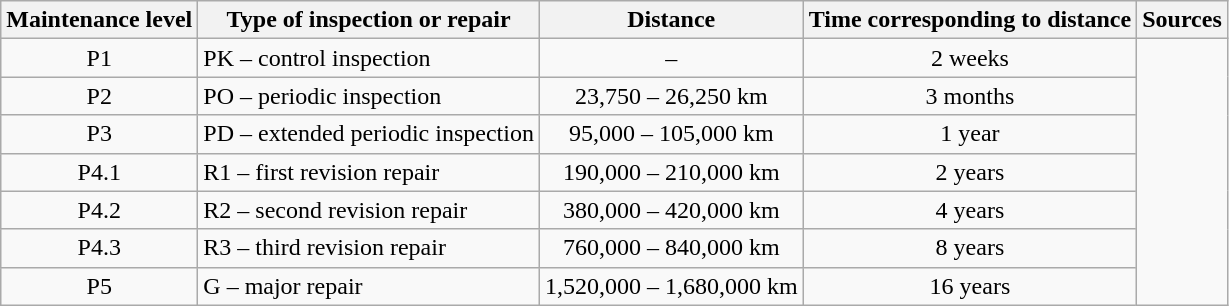<table class="wikitable" style="text-align:center;">
<tr>
<th>Maintenance level</th>
<th>Type of inspection or repair</th>
<th>Distance</th>
<th>Time corresponding to distance</th>
<th>Sources</th>
</tr>
<tr>
<td>P1</td>
<td align="left">PK – control inspection</td>
<td>–</td>
<td>2 weeks</td>
<td rowspan="7"></td>
</tr>
<tr>
<td>P2</td>
<td align="left">PO – periodic inspection</td>
<td>23,750 – 26,250 km</td>
<td>3 months</td>
</tr>
<tr>
<td>P3</td>
<td align="left">PD – extended periodic inspection</td>
<td>95,000 – 105,000 km</td>
<td>1 year</td>
</tr>
<tr>
<td>P4.1</td>
<td align="left">R1 – first revision repair</td>
<td>190,000 – 210,000 km</td>
<td>2 years</td>
</tr>
<tr>
<td>P4.2</td>
<td align="left">R2 – second revision repair</td>
<td>380,000 – 420,000 km</td>
<td>4 years</td>
</tr>
<tr>
<td>P4.3</td>
<td align="left">R3 – third revision repair</td>
<td>760,000 – 840,000 km</td>
<td>8 years</td>
</tr>
<tr>
<td>P5</td>
<td align="left">G – major repair</td>
<td>1,520,000 – 1,680,000 km</td>
<td>16 years</td>
</tr>
</table>
